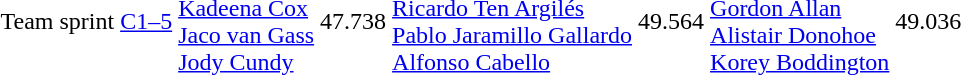<table>
<tr>
<td>Team sprint</td>
<td><a href='#'>C1–5</a></td>
<td><br><a href='#'>Kadeena Cox</a><br><a href='#'>Jaco van Gass</a><br><a href='#'>Jody Cundy</a></td>
<td>47.738</td>
<td><br><a href='#'>Ricardo Ten Argilés</a><br><a href='#'>Pablo Jaramillo Gallardo</a><br><a href='#'>Alfonso Cabello</a></td>
<td>49.564</td>
<td><br><a href='#'>Gordon Allan</a><br><a href='#'>Alistair Donohoe</a><br><a href='#'>Korey Boddington</a></td>
<td>49.036</td>
</tr>
</table>
